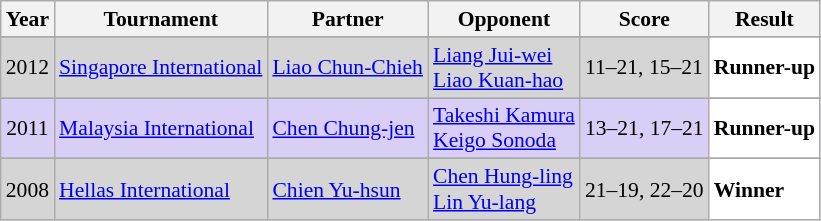<table class="sortable wikitable" style="font-size: 90%;">
<tr>
<th>Year</th>
<th>Tournament</th>
<th>Partner</th>
<th>Opponent</th>
<th>Score</th>
<th>Result</th>
</tr>
<tr>
</tr>
<tr style="background:#D5D5D5">
<td align="center">2012</td>
<td align="left"><a href='#'>Singapore International</a></td>
<td align="left"> <a href='#'>Liao Chun-Chieh</a></td>
<td align="left"> <a href='#'>Liang Jui-wei</a> <br>  <a href='#'>Liao Kuan-hao</a></td>
<td align="left">11–21, 15–21</td>
<td style="text-align:left; background:white"> <strong>Runner-up</strong></td>
</tr>
<tr>
</tr>
<tr style="background:#D8CEF6">
<td align="center">2011</td>
<td align="left"><a href='#'>Malaysia International</a></td>
<td align="left"> <a href='#'>Chen Chung-jen</a></td>
<td align="left"> <a href='#'>Takeshi Kamura</a> <br>  <a href='#'>Keigo Sonoda</a></td>
<td align="left">13–21, 17–21</td>
<td style="text-align:left; background:white"> <strong>Runner-up</strong></td>
</tr>
<tr>
</tr>
<tr style="background:#D5D5D5">
<td align="center">2008</td>
<td align="left"><a href='#'>Hellas International</a></td>
<td align="left"> <a href='#'>Chien Yu-hsun</a></td>
<td align="left"> <a href='#'>Chen Hung-ling</a> <br>  <a href='#'>Lin Yu-lang</a></td>
<td align="left">21–19, 22–20</td>
<td style="text-align:left; background:white"> <strong>Winner</strong></td>
</tr>
</table>
